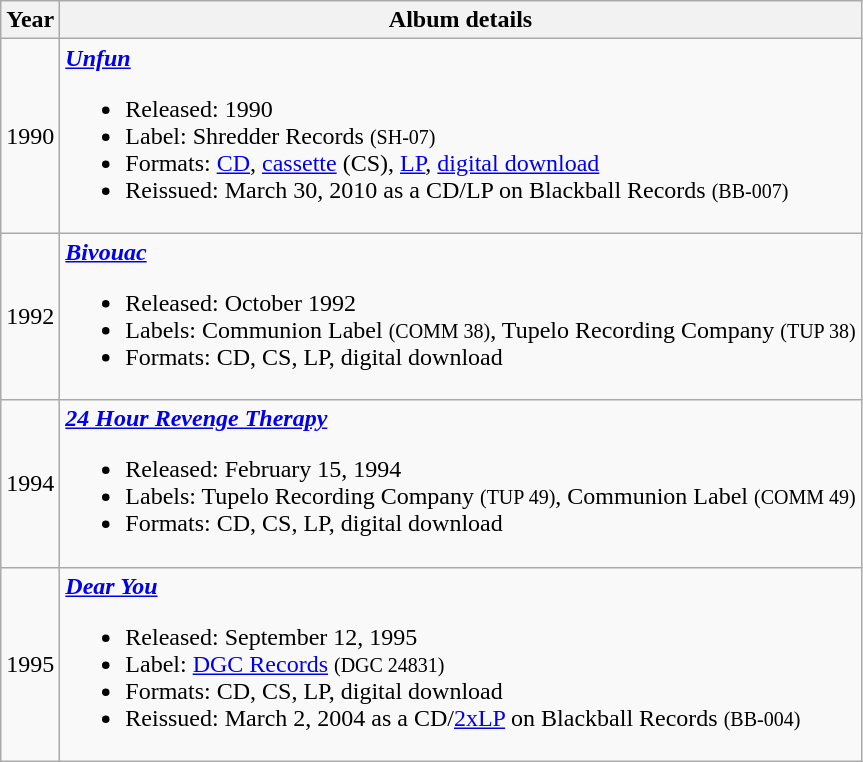<table class="wikitable">
<tr>
<th>Year</th>
<th>Album details</th>
</tr>
<tr>
<td>1990</td>
<td><strong><em><a href='#'>Unfun</a></em></strong><br><ul><li>Released: 1990</li><li>Label: Shredder Records <small>(SH-07)</small></li><li>Formats: <a href='#'>CD</a>, <a href='#'>cassette</a> (CS), <a href='#'>LP</a>, <a href='#'>digital download</a></li><li>Reissued: March 30, 2010 as a CD/LP on Blackball Records <small>(BB-007)</small></li></ul></td>
</tr>
<tr>
<td>1992</td>
<td><strong><em><a href='#'>Bivouac</a></em></strong><br><ul><li>Released: October 1992</li><li>Labels: Communion Label <small>(COMM 38)</small>, Tupelo Recording Company <small>(TUP 38)</small></li><li>Formats: CD, CS, LP, digital download</li></ul></td>
</tr>
<tr>
<td>1994</td>
<td><strong><em><a href='#'>24 Hour Revenge Therapy</a></em></strong><br><ul><li>Released: February 15, 1994</li><li>Labels: Tupelo Recording Company <small>(TUP 49)</small>, Communion Label <small>(COMM 49)</small></li><li>Formats: CD, CS, LP, digital download</li></ul></td>
</tr>
<tr>
<td>1995</td>
<td><strong><em><a href='#'>Dear You</a></em></strong><br><ul><li>Released: September 12, 1995</li><li>Label: <a href='#'>DGC Records</a> <small>(DGC 24831)</small></li><li>Formats: CD, CS, LP, digital download</li><li>Reissued: March 2, 2004 as a CD/<a href='#'>2xLP</a> on Blackball Records <small>(BB-004)</small></li></ul></td>
</tr>
</table>
